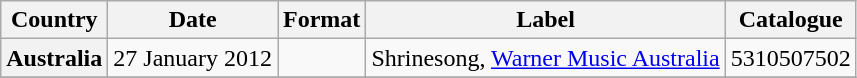<table class="wikitable plainrowheaders">
<tr>
<th scope="col">Country</th>
<th scope="col">Date</th>
<th scope="col">Format</th>
<th scope="col">Label</th>
<th scope="col">Catalogue</th>
</tr>
<tr>
<th scope="row">Australia</th>
<td>27 January 2012</td>
<td></td>
<td>Shrinesong, <a href='#'>Warner Music Australia</a></td>
<td>5310507502</td>
</tr>
<tr>
</tr>
</table>
